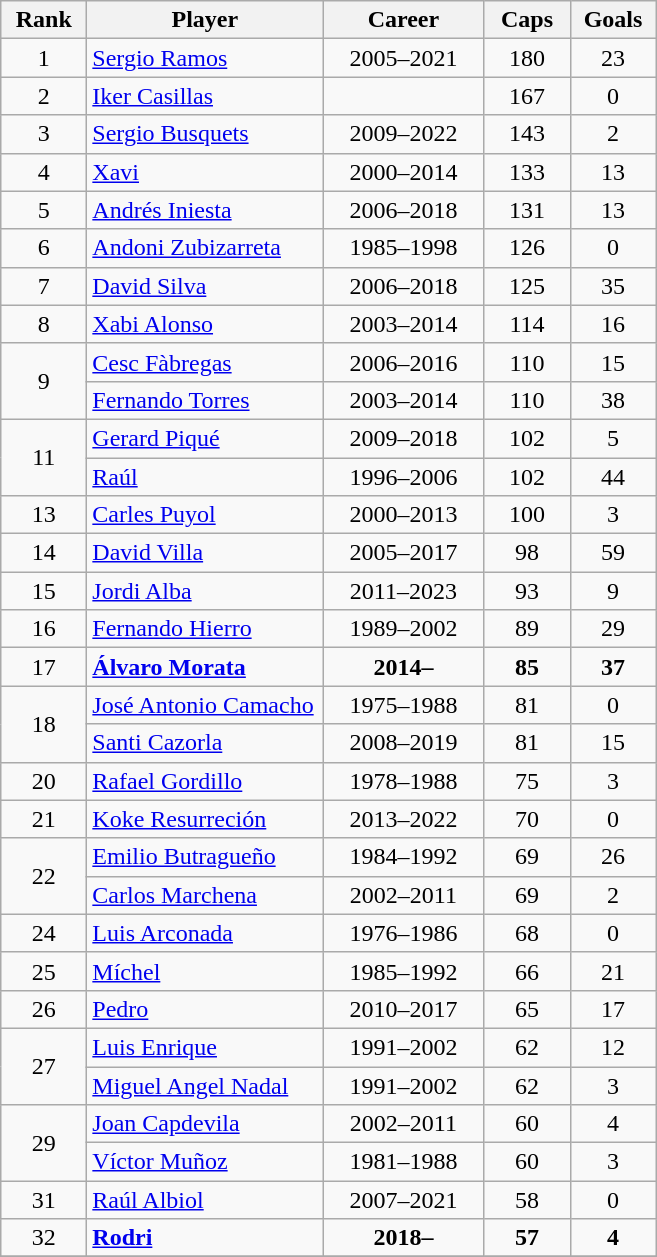<table class="wikitable sortable" style="text-align:center;">
<tr>
<th width=50px>Rank</th>
<th style="width:150px;">Player</th>
<th style="width:100px;">Career</th>
<th width=50px>Caps</th>
<th width=50px>Goals</th>
</tr>
<tr>
<td>1</td>
<td align="left"><a href='#'>Sergio Ramos</a></td>
<td>2005–2021</td>
<td>180</td>
<td>23</td>
</tr>
<tr>
<td>2</td>
<td align="left"><a href='#'>Iker Casillas</a></td>
<td></td>
<td>167</td>
<td>0</td>
</tr>
<tr>
<td>3</td>
<td align="left"><a href='#'>Sergio Busquets</a></td>
<td>2009–2022</td>
<td>143</td>
<td>2</td>
</tr>
<tr>
<td>4</td>
<td align="left"><a href='#'>Xavi</a></td>
<td>2000–2014</td>
<td>133</td>
<td>13</td>
</tr>
<tr>
<td>5</td>
<td align="left"><a href='#'>Andrés Iniesta</a></td>
<td>2006–2018</td>
<td>131</td>
<td>13</td>
</tr>
<tr>
<td>6</td>
<td align="left"><a href='#'>Andoni Zubizarreta</a></td>
<td>1985–1998</td>
<td>126</td>
<td>0</td>
</tr>
<tr>
<td>7</td>
<td align="left"><a href='#'>David Silva</a></td>
<td>2006–2018</td>
<td>125</td>
<td>35</td>
</tr>
<tr>
<td>8</td>
<td align="left"><a href='#'>Xabi Alonso</a></td>
<td>2003–2014</td>
<td>114</td>
<td>16</td>
</tr>
<tr>
<td rowspan=2>9</td>
<td align="left"><a href='#'>Cesc Fàbregas</a></td>
<td>2006–2016</td>
<td>110</td>
<td>15</td>
</tr>
<tr>
<td align="left"><a href='#'>Fernando Torres</a></td>
<td>2003–2014</td>
<td>110</td>
<td>38</td>
</tr>
<tr>
<td rowspan=2>11</td>
<td style="text-align: left;"><a href='#'>Gerard Piqué</a></td>
<td>2009–2018</td>
<td>102</td>
<td>5</td>
</tr>
<tr>
<td style="text-align: left;"><a href='#'>Raúl</a></td>
<td>1996–2006</td>
<td>102</td>
<td>44</td>
</tr>
<tr>
<td>13</td>
<td align="left"><a href='#'>Carles Puyol</a></td>
<td>2000–2013</td>
<td>100</td>
<td>3</td>
</tr>
<tr>
<td>14</td>
<td style="text-align: left;"><a href='#'>David Villa</a></td>
<td>2005–2017</td>
<td>98</td>
<td>59</td>
</tr>
<tr>
<td>15</td>
<td style="text-align: left;"><a href='#'>Jordi Alba</a></td>
<td>2011–2023</td>
<td>93</td>
<td>9</td>
</tr>
<tr>
<td>16</td>
<td style="text-align: left;"><a href='#'>Fernando Hierro</a></td>
<td>1989–2002</td>
<td>89</td>
<td>29</td>
</tr>
<tr>
<td>17</td>
<td style="text-align: left;"><strong><a href='#'>Álvaro Morata</a></strong></td>
<td><strong>2014–</strong></td>
<td><strong>85</strong></td>
<td><strong>37</strong></td>
</tr>
<tr>
<td rowspan=2>18</td>
<td style="text-align: left;"><a href='#'>José Antonio Camacho</a></td>
<td>1975–1988</td>
<td>81</td>
<td>0</td>
</tr>
<tr>
<td style="text-align: left;"><a href='#'>Santi Cazorla</a></td>
<td>2008–2019</td>
<td>81</td>
<td>15</td>
</tr>
<tr>
<td>20</td>
<td style="text-align: left;"><a href='#'>Rafael Gordillo</a></td>
<td>1978–1988</td>
<td>75</td>
<td>3</td>
</tr>
<tr>
<td>21</td>
<td style="text-align: left;"><a href='#'>Koke Resurreción</a></td>
<td>2013–2022</td>
<td>70</td>
<td>0</td>
</tr>
<tr>
<td rowspan=2>22</td>
<td style="text-align: left;"><a href='#'>Emilio Butragueño</a></td>
<td>1984–1992</td>
<td>69</td>
<td>26</td>
</tr>
<tr>
<td style="text-align: left;"><a href='#'>Carlos Marchena</a></td>
<td>2002–2011</td>
<td>69</td>
<td>2</td>
</tr>
<tr>
<td>24</td>
<td style="text-align: left;"><a href='#'>Luis Arconada</a></td>
<td>1976–1986</td>
<td>68</td>
<td>0</td>
</tr>
<tr>
<td>25</td>
<td align="left"><a href='#'>Míchel</a></td>
<td>1985–1992</td>
<td>66</td>
<td>21</td>
</tr>
<tr>
<td>26</td>
<td align="left"><a href='#'>Pedro</a></td>
<td>2010–2017</td>
<td>65</td>
<td>17</td>
</tr>
<tr>
<td rowspan=2>27</td>
<td align="left"><a href='#'>Luis Enrique</a></td>
<td>1991–2002</td>
<td>62</td>
<td>12</td>
</tr>
<tr>
<td align="left"><a href='#'>Miguel Angel Nadal</a></td>
<td>1991–2002</td>
<td>62</td>
<td>3</td>
</tr>
<tr>
<td rowspan=2>29</td>
<td align="left"><a href='#'>Joan Capdevila</a></td>
<td>2002–2011</td>
<td>60</td>
<td>4</td>
</tr>
<tr>
<td style="text-align:left;"><a href='#'>Víctor Muñoz</a></td>
<td>1981–1988</td>
<td>60</td>
<td>3</td>
</tr>
<tr>
<td>31</td>
<td align="left"><a href='#'>Raúl Albiol</a></td>
<td>2007–2021</td>
<td>58</td>
<td>0</td>
</tr>
<tr>
<td>32</td>
<td align="left"><strong><a href='#'>Rodri</a></strong></td>
<td><strong>2018–</strong></td>
<td><strong>57</strong></td>
<td><strong>4</strong></td>
</tr>
<tr>
</tr>
</table>
